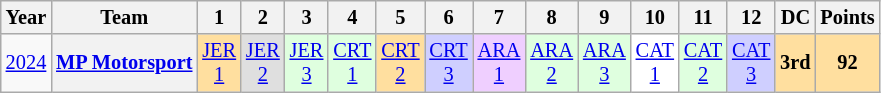<table class="wikitable" style="text-align:center; font-size:85%">
<tr>
<th>Year</th>
<th>Team</th>
<th>1</th>
<th>2</th>
<th>3</th>
<th>4</th>
<th>5</th>
<th>6</th>
<th>7</th>
<th>8</th>
<th>9</th>
<th>10</th>
<th>11</th>
<th>12</th>
<th>DC</th>
<th>Points</th>
</tr>
<tr>
<td><a href='#'>2024</a></td>
<th nowrap><a href='#'>MP Motorsport</a></th>
<td style="background:#FFDF9F;"><a href='#'>JER<br>1</a><br></td>
<td style="background:#DFDFDF;"><a href='#'>JER<br>2</a><br></td>
<td style="background:#DFFFDF;"><a href='#'>JER<br>3</a><br></td>
<td style="background:#DFFFDF;"><a href='#'>CRT<br>1</a><br></td>
<td style="background:#FFDF9F;"><a href='#'>CRT<br>2</a><br></td>
<td style="background:#CFCFFF;"><a href='#'>CRT<br>3</a><br></td>
<td style="background:#EFCFFF;"><a href='#'>ARA<br>1</a><br></td>
<td style="background:#DFFFDF;"><a href='#'>ARA<br>2</a><br></td>
<td style="background:#DFFFDF;"><a href='#'>ARA<br>3</a><br></td>
<td style="background:#FFFFFF;"><a href='#'>CAT<br>1</a><br></td>
<td style="background:#DFFFDF;"><a href='#'>CAT<br>2</a><br></td>
<td style="background:#CFCFFF;"><a href='#'>CAT<br>3</a><br></td>
<th style="background:#FFDF9F;">3rd</th>
<th style="background:#FFDF9F;">92</th>
</tr>
</table>
